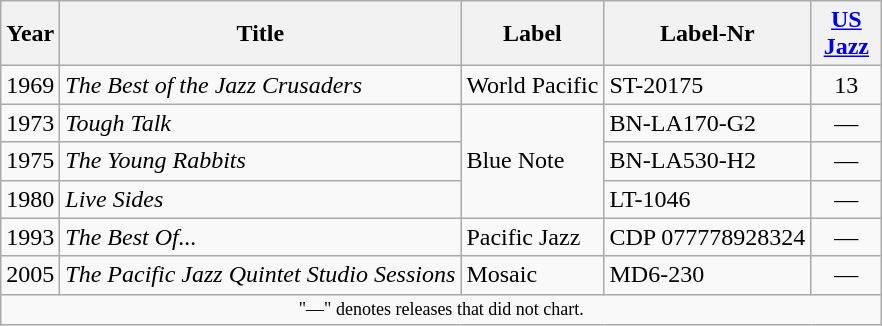<table class="wikitable">
<tr>
<th>Year</th>
<th>Title</th>
<th>Label</th>
<th>Label-Nr</th>
<th style="width:40px;"><a href='#'>US Jazz</a><br></th>
</tr>
<tr>
<td>1969</td>
<td><em>The Best of the Jazz Crusaders</em></td>
<td>World Pacific</td>
<td>ST-20175</td>
<td align=center>13</td>
</tr>
<tr>
<td>1973</td>
<td><em>Tough Talk</em></td>
<td rowspan="3">Blue Note</td>
<td>BN-LA170-G2</td>
<td align=center>—</td>
</tr>
<tr>
<td>1975</td>
<td><em>The Young Rabbits</em></td>
<td>BN-LA530-H2</td>
<td align=center>—</td>
</tr>
<tr>
<td>1980</td>
<td><em>Live Sides</em></td>
<td>LT-1046</td>
<td align=center>—</td>
</tr>
<tr>
<td>1993</td>
<td><em>The Best Of...</em></td>
<td>Pacific Jazz</td>
<td>CDP 077778928324</td>
<td align=center>—</td>
</tr>
<tr>
<td>2005</td>
<td><em>The Pacific Jazz Quintet Studio Sessions</em></td>
<td>Mosaic</td>
<td>MD6-230</td>
<td align=center>—</td>
</tr>
<tr>
<td colspan="6" style="text-align:center; font-size:9pt;">"—" denotes releases that did not chart.</td>
</tr>
</table>
